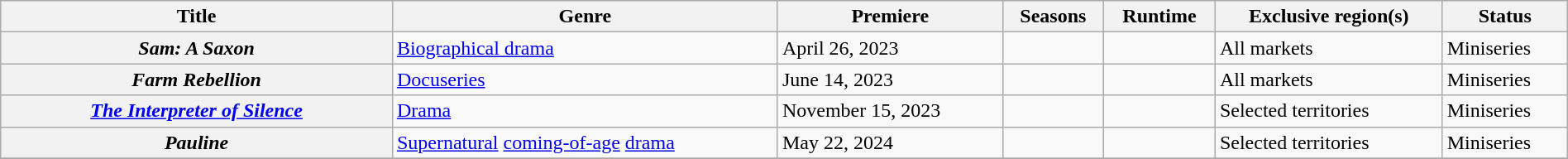<table class="wikitable plainrowheaders sortable" style="width:100%;">
<tr>
<th scope="col" style="width:25%;">Title</th>
<th>Genre</th>
<th>Premiere</th>
<th>Seasons</th>
<th>Runtime</th>
<th>Exclusive region(s)</th>
<th>Status</th>
</tr>
<tr>
<th scope="row"><em>Sam: A Saxon</em></th>
<td><a href='#'>Biographical drama</a></td>
<td>April 26, 2023</td>
<td></td>
<td></td>
<td>All markets</td>
<td>Miniseries</td>
</tr>
<tr>
<th scope="row"><em>Farm Rebellion</em></th>
<td><a href='#'>Docuseries</a></td>
<td>June 14, 2023</td>
<td></td>
<td></td>
<td>All markets</td>
<td>Miniseries</td>
</tr>
<tr>
<th scope="row"><em><a href='#'>The Interpreter of Silence</a></em></th>
<td><a href='#'>Drama</a></td>
<td>November 15, 2023</td>
<td></td>
<td></td>
<td>Selected territories</td>
<td>Miniseries</td>
</tr>
<tr>
<th scope="row"><em>Pauline</em></th>
<td><a href='#'>Supernatural</a> <a href='#'>coming-of-age</a> <a href='#'>drama</a></td>
<td>May 22, 2024</td>
<td></td>
<td></td>
<td>Selected territories</td>
<td>Miniseries</td>
</tr>
<tr>
</tr>
</table>
